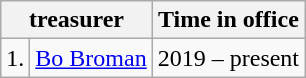<table class="wikitable">
<tr>
<th colspan="2">treasurer</th>
<th>Time in office</th>
</tr>
<tr>
<td>1.</td>
<td><a href='#'>Bo Broman</a></td>
<td>2019 – present</td>
</tr>
</table>
